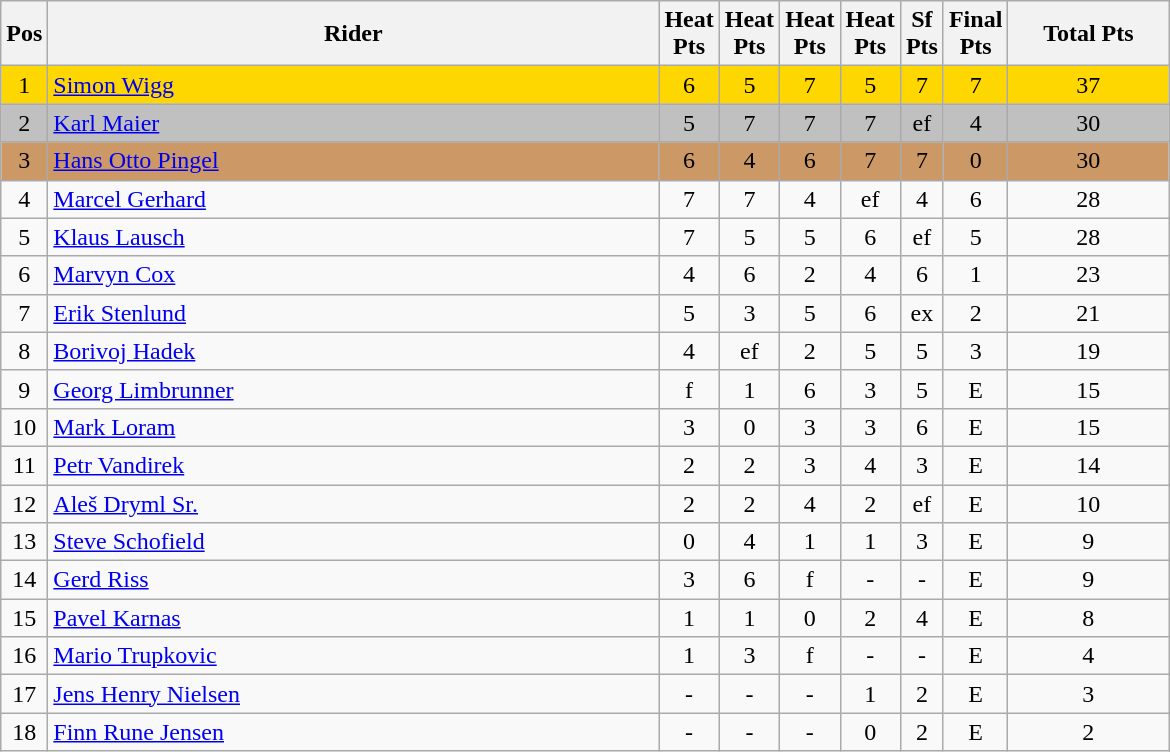<table class="wikitable" style="font-size: 100%">
<tr>
<th width=20>Pos</th>
<th width=400>Rider</th>
<th width=20>Heat Pts</th>
<th width=20>Heat Pts</th>
<th width=20>Heat Pts</th>
<th width=20>Heat Pts</th>
<th width=20>Sf Pts</th>
<th width=20>Final Pts</th>
<th width=100>Total Pts</th>
</tr>
<tr align=center style="background-color: gold;">
<td>1</td>
<td align="left"> <a href='#'>Simon Wigg</a></td>
<td>6</td>
<td>5</td>
<td>7</td>
<td>5</td>
<td>7</td>
<td>7</td>
<td>37</td>
</tr>
<tr align=center style="background-color: silver;">
<td>2</td>
<td align="left"> <a href='#'>Karl Maier</a></td>
<td>5</td>
<td>7</td>
<td>7</td>
<td>7</td>
<td>ef</td>
<td>4</td>
<td>30</td>
</tr>
<tr align=center style="background-color: #cc9966;">
<td>3</td>
<td align="left"> <a href='#'>Hans Otto Pingel</a></td>
<td>6</td>
<td>4</td>
<td>6</td>
<td>7</td>
<td>7</td>
<td>0</td>
<td>30</td>
</tr>
<tr align=center>
<td>4</td>
<td align="left"> <a href='#'>Marcel Gerhard</a></td>
<td>7</td>
<td>7</td>
<td>4</td>
<td>ef</td>
<td>4</td>
<td>6</td>
<td>28</td>
</tr>
<tr align=center>
<td>5</td>
<td align="left"> <a href='#'>Klaus Lausch</a></td>
<td>7</td>
<td>5</td>
<td>5</td>
<td>6</td>
<td>ef</td>
<td>5</td>
<td>28</td>
</tr>
<tr align=center>
<td>6</td>
<td align="left"> <a href='#'>Marvyn Cox</a></td>
<td>4</td>
<td>6</td>
<td>2</td>
<td>4</td>
<td>6</td>
<td>1</td>
<td>23</td>
</tr>
<tr align=center   ||>
<td>7</td>
<td align="left"> <a href='#'>Erik Stenlund</a></td>
<td>5</td>
<td>3</td>
<td>5</td>
<td>6</td>
<td>ex</td>
<td>2</td>
<td>21</td>
</tr>
<tr align=center>
<td>8</td>
<td align="left"> <a href='#'>Borivoj Hadek</a></td>
<td>4</td>
<td>ef</td>
<td>2</td>
<td>5</td>
<td>5</td>
<td>3</td>
<td>19</td>
</tr>
<tr align=center>
<td>9</td>
<td align="left"> <a href='#'>Georg Limbrunner</a></td>
<td>f</td>
<td>1</td>
<td>6</td>
<td>3</td>
<td>5</td>
<td>E</td>
<td>15</td>
</tr>
<tr align=center>
<td>10</td>
<td align="left"> <a href='#'>Mark Loram</a></td>
<td>3</td>
<td>0</td>
<td>3</td>
<td>3</td>
<td>6</td>
<td>E</td>
<td>15</td>
</tr>
<tr align=center>
<td>11</td>
<td align="left"> <a href='#'>Petr Vandirek</a></td>
<td>2</td>
<td>2</td>
<td>3</td>
<td>4</td>
<td>3</td>
<td>E</td>
<td>14</td>
</tr>
<tr align=center>
<td>12</td>
<td align="left"> <a href='#'>Aleš Dryml Sr.</a></td>
<td>2</td>
<td>2</td>
<td>4</td>
<td>2</td>
<td>ef</td>
<td>E</td>
<td>10</td>
</tr>
<tr align=center>
<td>13</td>
<td align="left"> <a href='#'>Steve Schofield</a></td>
<td>0</td>
<td>4</td>
<td>1</td>
<td>1</td>
<td>3</td>
<td>E</td>
<td>9</td>
</tr>
<tr align=center>
<td>14</td>
<td align="left"> <a href='#'>Gerd Riss</a></td>
<td>3</td>
<td>6</td>
<td>f</td>
<td>-</td>
<td>-</td>
<td>E</td>
<td>9</td>
</tr>
<tr align=center>
<td>15</td>
<td align="left"> <a href='#'>Pavel Karnas</a></td>
<td>1</td>
<td>1</td>
<td>0</td>
<td>2</td>
<td>4</td>
<td>E</td>
<td>8</td>
</tr>
<tr align=center>
<td>16</td>
<td align="left"> <a href='#'>Mario Trupkovic</a></td>
<td>1</td>
<td>3</td>
<td>f</td>
<td>-</td>
<td>-</td>
<td>E</td>
<td>4</td>
</tr>
<tr align=center>
<td>17</td>
<td align="left"> <a href='#'>Jens Henry Nielsen</a></td>
<td>-</td>
<td>-</td>
<td>-</td>
<td>1</td>
<td>2</td>
<td>E</td>
<td>3</td>
</tr>
<tr align=center>
<td>18</td>
<td align="left"> <a href='#'>Finn Rune Jensen</a></td>
<td>-</td>
<td>-</td>
<td>-</td>
<td>0</td>
<td>2</td>
<td>E</td>
<td>2</td>
</tr>
</table>
